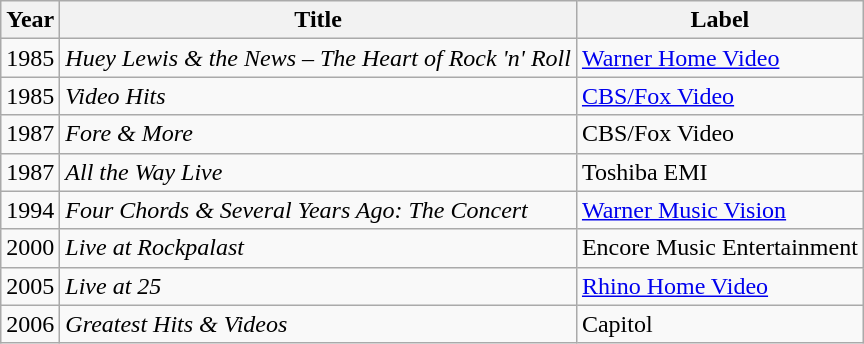<table class="wikitable">
<tr>
<th>Year</th>
<th>Title</th>
<th>Label</th>
</tr>
<tr>
<td>1985</td>
<td><em>Huey Lewis & the News – The Heart of Rock 'n' Roll</em></td>
<td><a href='#'>Warner Home Video</a></td>
</tr>
<tr>
<td>1985</td>
<td><em>Video Hits</em></td>
<td><a href='#'>CBS/Fox Video</a></td>
</tr>
<tr>
<td>1987</td>
<td><em>Fore & More</em></td>
<td>CBS/Fox Video</td>
</tr>
<tr>
<td>1987</td>
<td><em>All the Way Live</em></td>
<td>Toshiba EMI</td>
</tr>
<tr>
<td>1994</td>
<td><em>Four Chords & Several Years Ago: The Concert</em></td>
<td><a href='#'>Warner Music Vision</a></td>
</tr>
<tr>
<td>2000</td>
<td><em>Live at Rockpalast</em></td>
<td>Encore Music Entertainment</td>
</tr>
<tr>
<td>2005</td>
<td><em>Live at 25</em></td>
<td><a href='#'>Rhino Home Video</a></td>
</tr>
<tr>
<td>2006</td>
<td><em>Greatest Hits & Videos</em></td>
<td>Capitol</td>
</tr>
</table>
